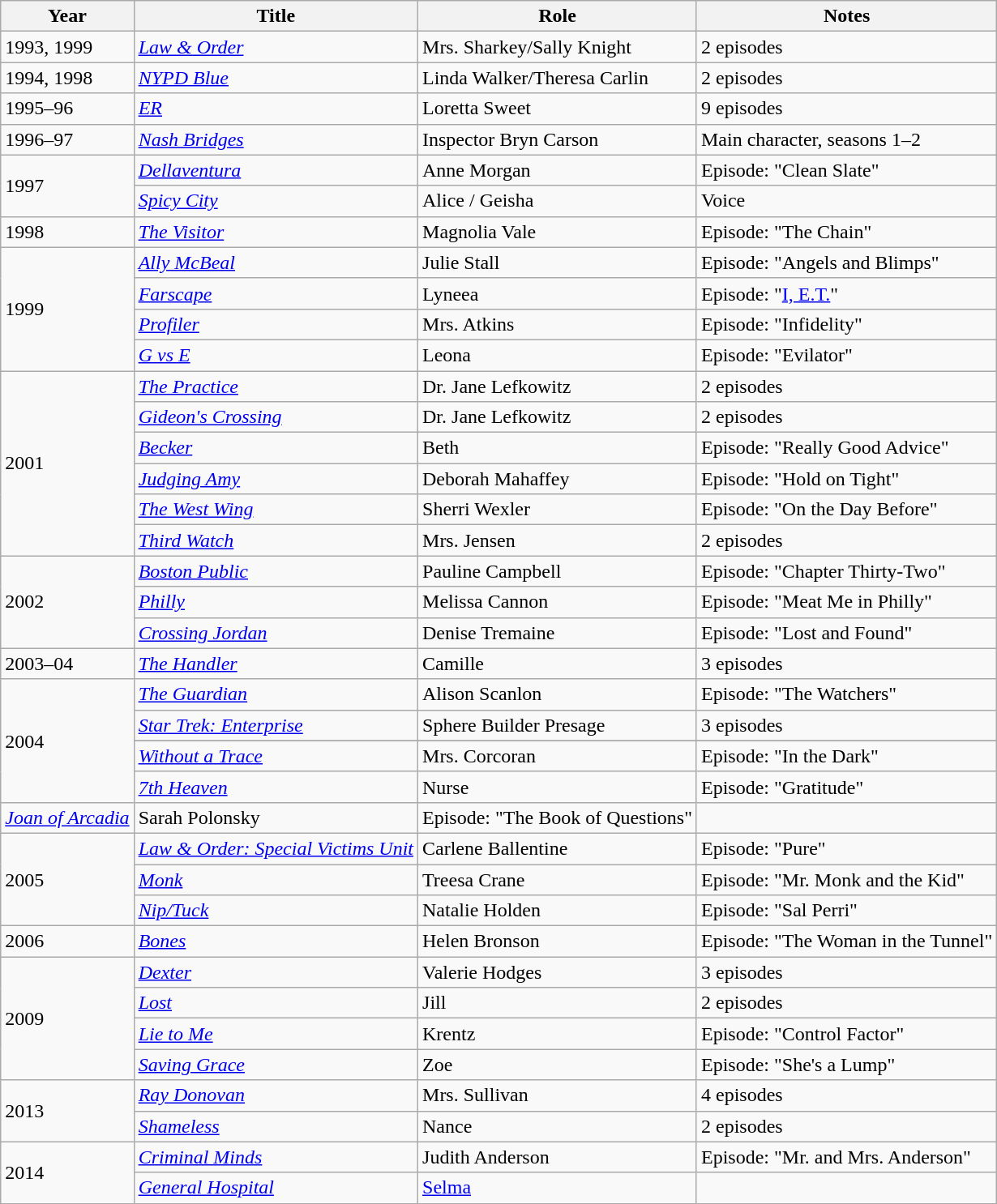<table class="wikitable">
<tr>
<th>Year</th>
<th>Title</th>
<th>Role</th>
<th>Notes</th>
</tr>
<tr>
<td>1993, 1999</td>
<td><em><a href='#'>Law & Order</a></em></td>
<td>Mrs. Sharkey/Sally Knight</td>
<td>2 episodes</td>
</tr>
<tr>
<td>1994, 1998</td>
<td><em><a href='#'>NYPD Blue</a></em></td>
<td>Linda Walker/Theresa Carlin</td>
<td>2 episodes</td>
</tr>
<tr>
<td>1995–96</td>
<td><em><a href='#'>ER</a></em></td>
<td>Loretta Sweet</td>
<td>9 episodes</td>
</tr>
<tr>
<td>1996–97</td>
<td><em><a href='#'>Nash Bridges</a></em></td>
<td>Inspector Bryn Carson</td>
<td>Main character, seasons 1–2</td>
</tr>
<tr>
<td rowspan="2">1997</td>
<td><em><a href='#'>Dellaventura</a></em></td>
<td>Anne Morgan</td>
<td>Episode: "Clean Slate"</td>
</tr>
<tr>
<td><em><a href='#'>Spicy City</a></em></td>
<td>Alice / Geisha</td>
<td>Voice</td>
</tr>
<tr>
<td>1998</td>
<td><em><a href='#'>The Visitor</a></em></td>
<td>Magnolia Vale</td>
<td>Episode: "The Chain"</td>
</tr>
<tr>
<td rowspan="4">1999</td>
<td><em><a href='#'>Ally McBeal</a></em></td>
<td>Julie Stall</td>
<td>Episode: "Angels and Blimps"</td>
</tr>
<tr>
<td><em><a href='#'>Farscape</a></em></td>
<td>Lyneea</td>
<td>Episode: "<a href='#'>I, E.T.</a>"</td>
</tr>
<tr>
<td><em><a href='#'>Profiler</a></em></td>
<td>Mrs. Atkins</td>
<td>Episode: "Infidelity"</td>
</tr>
<tr>
<td><em><a href='#'>G vs E</a></em></td>
<td>Leona</td>
<td>Episode: "Evilator"<br></td>
</tr>
<tr>
<td rowspan="6">2001</td>
<td><em><a href='#'>The Practice</a></em></td>
<td>Dr. Jane Lefkowitz</td>
<td>2 episodes</td>
</tr>
<tr>
<td><em><a href='#'>Gideon's Crossing</a></em></td>
<td>Dr. Jane Lefkowitz</td>
<td>2 episodes</td>
</tr>
<tr>
<td><em><a href='#'>Becker</a></em></td>
<td>Beth</td>
<td>Episode: "Really Good Advice"</td>
</tr>
<tr>
<td><em><a href='#'>Judging Amy</a></em></td>
<td>Deborah Mahaffey</td>
<td>Episode: "Hold on Tight"</td>
</tr>
<tr>
<td><em><a href='#'>The West Wing</a></em></td>
<td>Sherri Wexler</td>
<td>Episode: "On the Day Before"</td>
</tr>
<tr>
<td><em><a href='#'>Third Watch</a></em></td>
<td>Mrs. Jensen</td>
<td>2 episodes</td>
</tr>
<tr>
<td rowspan="3">2002</td>
<td><em><a href='#'>Boston Public</a></em></td>
<td>Pauline Campbell</td>
<td>Episode: "Chapter Thirty-Two"</td>
</tr>
<tr>
<td><em><a href='#'>Philly</a></em></td>
<td>Melissa Cannon</td>
<td>Episode: "Meat Me in Philly"</td>
</tr>
<tr>
<td><em><a href='#'>Crossing Jordan</a></em></td>
<td>Denise Tremaine</td>
<td>Episode: "Lost and Found"</td>
</tr>
<tr>
<td>2003–04</td>
<td><em><a href='#'>The Handler</a></em></td>
<td>Camille</td>
<td>3 episodes</td>
</tr>
<tr>
<td rowspan="5">2004</td>
<td><em><a href='#'>The Guardian</a></em></td>
<td>Alison Scanlon</td>
<td>Episode: "The Watchers"</td>
</tr>
<tr>
<td><em><a href='#'>Star Trek: Enterprise</a></em></td>
<td>Sphere Builder Presage</td>
<td>3 episodes</td>
</tr>
<tr>
</tr>
<tr>
<td><em><a href='#'>Without a Trace</a></em></td>
<td>Mrs. Corcoran</td>
<td>Episode: "In the Dark"</td>
</tr>
<tr>
<td><em><a href='#'>7th Heaven</a></em></td>
<td>Nurse</td>
<td>Episode: "Gratitude"</td>
</tr>
<tr>
<td><em><a href='#'>Joan of Arcadia</a></em></td>
<td>Sarah Polonsky</td>
<td>Episode: "The Book of Questions"</td>
</tr>
<tr>
<td rowspan="3">2005</td>
<td><em><a href='#'>Law & Order: Special Victims Unit</a></em></td>
<td>Carlene Ballentine</td>
<td>Episode: "Pure"</td>
</tr>
<tr>
<td><em><a href='#'>Monk</a></em></td>
<td>Treesa Crane</td>
<td>Episode: "Mr. Monk and the Kid"</td>
</tr>
<tr>
<td><em><a href='#'>Nip/Tuck</a></em></td>
<td>Natalie Holden</td>
<td>Episode: "Sal Perri"</td>
</tr>
<tr>
<td>2006</td>
<td><em><a href='#'>Bones</a></em></td>
<td>Helen Bronson</td>
<td>Episode: "The Woman in the Tunnel"</td>
</tr>
<tr>
<td rowspan="4">2009</td>
<td><em><a href='#'>Dexter</a></em></td>
<td>Valerie Hodges</td>
<td>3 episodes</td>
</tr>
<tr>
<td><em><a href='#'>Lost</a></em></td>
<td>Jill</td>
<td>2 episodes</td>
</tr>
<tr>
<td><em><a href='#'>Lie to Me</a></em></td>
<td>Krentz</td>
<td>Episode: "Control Factor"</td>
</tr>
<tr>
<td><em><a href='#'>Saving Grace</a></em></td>
<td>Zoe</td>
<td>Episode: "She's a Lump"</td>
</tr>
<tr>
<td rowspan="2">2013</td>
<td><em><a href='#'>Ray Donovan</a></em></td>
<td>Mrs. Sullivan</td>
<td>4 episodes</td>
</tr>
<tr>
<td><em><a href='#'>Shameless</a></em></td>
<td>Nance</td>
<td>2 episodes</td>
</tr>
<tr>
<td rowspan="2">2014</td>
<td><em><a href='#'>Criminal Minds</a></em></td>
<td>Judith Anderson</td>
<td>Episode: "Mr. and Mrs. Anderson"</td>
</tr>
<tr>
<td><em><a href='#'>General Hospital</a></em></td>
<td><a href='#'>Selma</a></td>
<td></td>
</tr>
</table>
